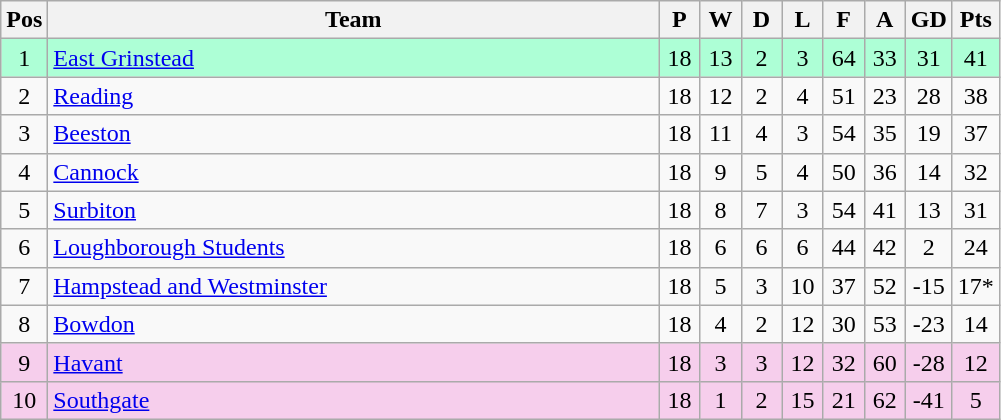<table class="wikitable" style="font-size: 100%">
<tr>
<th width=20>Pos</th>
<th width=400>Team</th>
<th width=20>P</th>
<th width=20>W</th>
<th width=20>D</th>
<th width=20>L</th>
<th width=20>F</th>
<th width=20>A</th>
<th width=20>GD</th>
<th width=20>Pts</th>
</tr>
<tr align=center style="background: #ADFFD6;">
<td>1</td>
<td align="left"><a href='#'>East Grinstead</a></td>
<td>18</td>
<td>13</td>
<td>2</td>
<td>3</td>
<td>64</td>
<td>33</td>
<td>31</td>
<td>41</td>
</tr>
<tr align=center>
<td>2</td>
<td align="left"><a href='#'>Reading</a></td>
<td>18</td>
<td>12</td>
<td>2</td>
<td>4</td>
<td>51</td>
<td>23</td>
<td>28</td>
<td>38</td>
</tr>
<tr align=center>
<td>3</td>
<td align="left"><a href='#'>Beeston</a></td>
<td>18</td>
<td>11</td>
<td>4</td>
<td>3</td>
<td>54</td>
<td>35</td>
<td>19</td>
<td>37</td>
</tr>
<tr align=center>
<td>4</td>
<td align="left"><a href='#'>Cannock</a></td>
<td>18</td>
<td>9</td>
<td>5</td>
<td>4</td>
<td>50</td>
<td>36</td>
<td>14</td>
<td>32</td>
</tr>
<tr align=center>
<td>5</td>
<td align="left"><a href='#'>Surbiton</a></td>
<td>18</td>
<td>8</td>
<td>7</td>
<td>3</td>
<td>54</td>
<td>41</td>
<td>13</td>
<td>31</td>
</tr>
<tr align=center>
<td>6</td>
<td align="left"><a href='#'>Loughborough Students</a></td>
<td>18</td>
<td>6</td>
<td>6</td>
<td>6</td>
<td>44</td>
<td>42</td>
<td>2</td>
<td>24</td>
</tr>
<tr align=center>
<td>7</td>
<td align="left"><a href='#'>Hampstead and Westminster</a></td>
<td>18</td>
<td>5</td>
<td>3</td>
<td>10</td>
<td>37</td>
<td>52</td>
<td>-15</td>
<td>17*</td>
</tr>
<tr align=center>
<td>8</td>
<td align="left"><a href='#'>Bowdon</a></td>
<td>18</td>
<td>4</td>
<td>2</td>
<td>12</td>
<td>30</td>
<td>53</td>
<td>-23</td>
<td>14</td>
</tr>
<tr align=center style="background: #F6CEEC;">
<td>9</td>
<td align="left"><a href='#'>Havant</a></td>
<td>18</td>
<td>3</td>
<td>3</td>
<td>12</td>
<td>32</td>
<td>60</td>
<td>-28</td>
<td>12</td>
</tr>
<tr align=center style="background: #F6CEEC;">
<td>10</td>
<td align="left"><a href='#'>Southgate</a></td>
<td>18</td>
<td>1</td>
<td>2</td>
<td>15</td>
<td>21</td>
<td>62</td>
<td>-41</td>
<td>5</td>
</tr>
</table>
